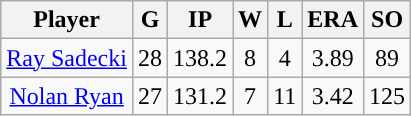<table class="wikitable sortable">
<tr>
<th>Player</th>
<th>G</th>
<th>IP</th>
<th>W</th>
<th>L</th>
<th>ERA</th>
<th>SO</th>
</tr>
<tr align="center">
<td><a href='#'>Ray Sadecki</a></td>
<td>28</td>
<td>138.2</td>
<td>8</td>
<td>4</td>
<td>3.89</td>
<td>89</td>
</tr>
<tr align="center">
<td><a href='#'>Nolan Ryan</a></td>
<td>27</td>
<td>131.2</td>
<td>7</td>
<td>11</td>
<td>3.42</td>
<td>125</td>
</tr>
</table>
